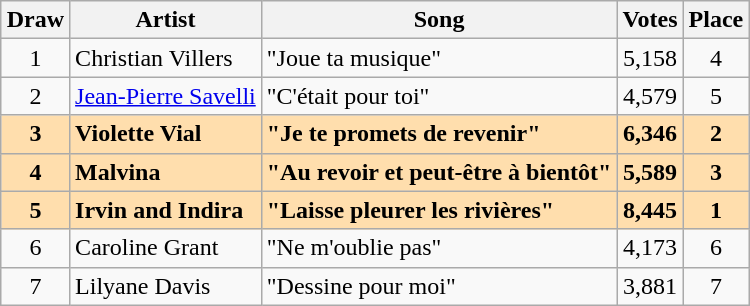<table class="sortable wikitable" style="margin: 1em auto 1em auto; text-align:center">
<tr>
<th>Draw</th>
<th>Artist</th>
<th>Song</th>
<th>Votes</th>
<th>Place</th>
</tr>
<tr>
<td>1</td>
<td align="left">Christian Villers</td>
<td align="left">"Joue ta musique"</td>
<td>5,158</td>
<td>4</td>
</tr>
<tr>
<td>2</td>
<td align="left"><a href='#'>Jean-Pierre Savelli</a></td>
<td align="left">"C'était pour toi"</td>
<td>4,579</td>
<td>5</td>
</tr>
<tr style="font-weight:bold;background:navajowhite;">
<td>3</td>
<td align="left">Violette Vial</td>
<td align="left">"Je te promets de revenir"</td>
<td>6,346</td>
<td>2</td>
</tr>
<tr style="font-weight:bold;background:navajowhite;">
<td>4</td>
<td align="left">Malvina</td>
<td align="left">"Au revoir et peut-être à bientôt"</td>
<td>5,589</td>
<td>3</td>
</tr>
<tr style="font-weight:bold;background:navajowhite;">
<td>5</td>
<td align="left">Irvin and Indira</td>
<td align="left">"Laisse pleurer les rivières"</td>
<td>8,445</td>
<td>1</td>
</tr>
<tr>
<td>6</td>
<td align="left">Caroline Grant</td>
<td align="left">"Ne m'oublie pas"</td>
<td>4,173</td>
<td>6</td>
</tr>
<tr>
<td>7</td>
<td align="left">Lilyane Davis</td>
<td align="left">"Dessine pour moi"</td>
<td>3,881</td>
<td>7</td>
</tr>
</table>
